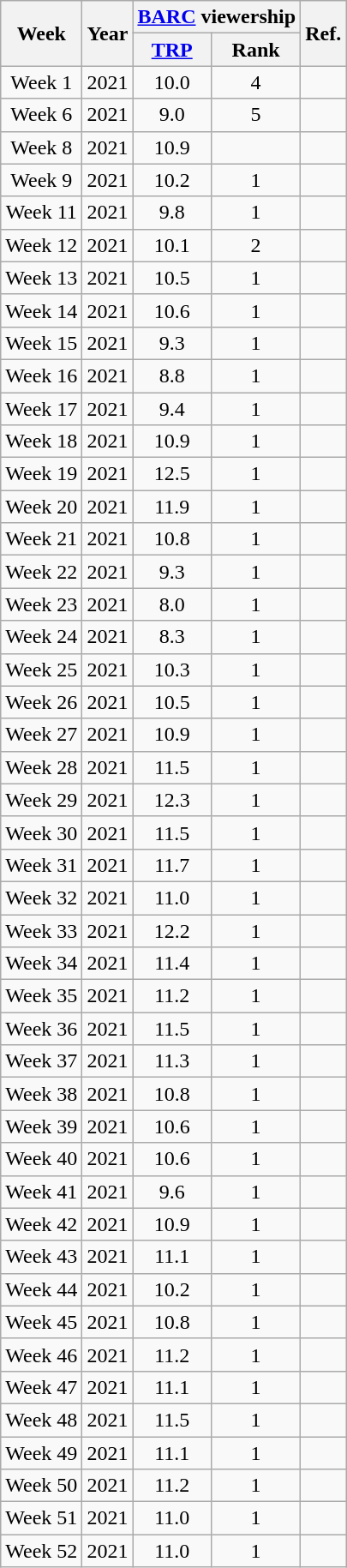<table class="wikitable sortable" style="text-align:center">
<tr>
<th rowspan="2">Week</th>
<th rowspan="2">Year</th>
<th colspan="2"><a href='#'>BARC</a> viewership</th>
<th rowspan="2">Ref.</th>
</tr>
<tr>
<th><a href='#'>TRP</a></th>
<th>Rank</th>
</tr>
<tr>
<td>Week 1</td>
<td>2021</td>
<td>10.0</td>
<td>4</td>
<td></td>
</tr>
<tr>
<td>Week 6</td>
<td>2021</td>
<td>9.0</td>
<td>5</td>
<td></td>
</tr>
<tr>
<td>Week 8</td>
<td>2021</td>
<td>10.9</td>
<td></td>
</tr>
<tr>
<td>Week 9</td>
<td>2021</td>
<td>10.2</td>
<td>1</td>
<td></td>
</tr>
<tr>
<td>Week 11</td>
<td>2021</td>
<td>9.8</td>
<td>1</td>
<td></td>
</tr>
<tr>
<td>Week 12</td>
<td>2021</td>
<td>10.1</td>
<td>2</td>
<td></td>
</tr>
<tr>
<td>Week 13</td>
<td>2021</td>
<td>10.5</td>
<td>1</td>
<td></td>
</tr>
<tr>
<td>Week 14</td>
<td>2021</td>
<td>10.6</td>
<td>1</td>
<td></td>
</tr>
<tr>
<td>Week 15</td>
<td>2021</td>
<td>9.3</td>
<td>1</td>
<td></td>
</tr>
<tr>
<td>Week 16</td>
<td>2021</td>
<td>8.8</td>
<td>1</td>
<td></td>
</tr>
<tr>
<td>Week 17</td>
<td>2021</td>
<td>9.4</td>
<td>1</td>
<td></td>
</tr>
<tr>
<td>Week 18</td>
<td>2021</td>
<td>10.9</td>
<td>1</td>
<td></td>
</tr>
<tr>
<td>Week 19</td>
<td>2021</td>
<td>12.5</td>
<td>1</td>
<td></td>
</tr>
<tr>
<td>Week 20</td>
<td>2021</td>
<td>11.9</td>
<td>1</td>
<td></td>
</tr>
<tr>
<td>Week 21</td>
<td>2021</td>
<td>10.8</td>
<td>1</td>
<td></td>
</tr>
<tr>
<td>Week 22</td>
<td>2021</td>
<td>9.3</td>
<td>1</td>
<td></td>
</tr>
<tr>
<td>Week 23</td>
<td>2021</td>
<td>8.0</td>
<td>1</td>
<td></td>
</tr>
<tr>
<td>Week 24</td>
<td>2021</td>
<td>8.3</td>
<td>1</td>
<td></td>
</tr>
<tr>
<td>Week 25</td>
<td>2021</td>
<td>10.3</td>
<td>1</td>
<td></td>
</tr>
<tr>
<td>Week 26</td>
<td>2021</td>
<td>10.5</td>
<td>1</td>
<td></td>
</tr>
<tr>
<td>Week 27</td>
<td>2021</td>
<td>10.9</td>
<td>1</td>
<td></td>
</tr>
<tr>
<td>Week 28</td>
<td>2021</td>
<td>11.5</td>
<td>1</td>
<td></td>
</tr>
<tr>
<td>Week 29</td>
<td>2021</td>
<td>12.3</td>
<td>1</td>
<td></td>
</tr>
<tr>
<td>Week 30</td>
<td>2021</td>
<td>11.5</td>
<td>1</td>
<td></td>
</tr>
<tr>
<td>Week 31</td>
<td>2021</td>
<td>11.7</td>
<td>1</td>
<td></td>
</tr>
<tr>
<td>Week 32</td>
<td>2021</td>
<td>11.0</td>
<td>1</td>
<td></td>
</tr>
<tr>
<td>Week 33</td>
<td>2021</td>
<td>12.2</td>
<td>1</td>
<td></td>
</tr>
<tr>
<td>Week 34</td>
<td>2021</td>
<td>11.4</td>
<td>1</td>
<td></td>
</tr>
<tr>
<td>Week 35</td>
<td>2021</td>
<td>11.2</td>
<td>1</td>
<td></td>
</tr>
<tr>
<td>Week 36</td>
<td>2021</td>
<td>11.5</td>
<td>1</td>
<td></td>
</tr>
<tr>
<td>Week 37</td>
<td>2021</td>
<td>11.3</td>
<td>1</td>
<td></td>
</tr>
<tr>
<td>Week 38</td>
<td>2021</td>
<td>10.8</td>
<td>1</td>
<td></td>
</tr>
<tr>
<td>Week 39</td>
<td>2021</td>
<td>10.6</td>
<td>1</td>
<td></td>
</tr>
<tr>
<td>Week 40</td>
<td>2021</td>
<td>10.6</td>
<td>1</td>
<td></td>
</tr>
<tr>
<td>Week 41</td>
<td>2021</td>
<td>9.6</td>
<td>1</td>
<td></td>
</tr>
<tr>
<td>Week 42</td>
<td>2021</td>
<td>10.9</td>
<td>1</td>
<td></td>
</tr>
<tr>
<td>Week 43</td>
<td>2021</td>
<td>11.1</td>
<td>1</td>
<td></td>
</tr>
<tr>
<td>Week 44</td>
<td>2021</td>
<td>10.2</td>
<td>1</td>
<td></td>
</tr>
<tr>
<td>Week 45</td>
<td>2021</td>
<td>10.8</td>
<td>1</td>
<td></td>
</tr>
<tr>
<td>Week 46</td>
<td>2021</td>
<td>11.2</td>
<td>1</td>
<td></td>
</tr>
<tr>
<td>Week 47</td>
<td>2021</td>
<td>11.1</td>
<td>1</td>
<td></td>
</tr>
<tr>
<td>Week 48</td>
<td>2021</td>
<td>11.5</td>
<td>1</td>
<td></td>
</tr>
<tr>
<td>Week 49</td>
<td>2021</td>
<td>11.1</td>
<td>1</td>
<td></td>
</tr>
<tr>
<td>Week 50</td>
<td>2021</td>
<td>11.2</td>
<td>1</td>
<td></td>
</tr>
<tr>
<td>Week 51</td>
<td>2021</td>
<td>11.0</td>
<td>1</td>
<td></td>
</tr>
<tr>
<td>Week 52</td>
<td>2021</td>
<td>11.0</td>
<td>1</td>
<td></td>
</tr>
</table>
